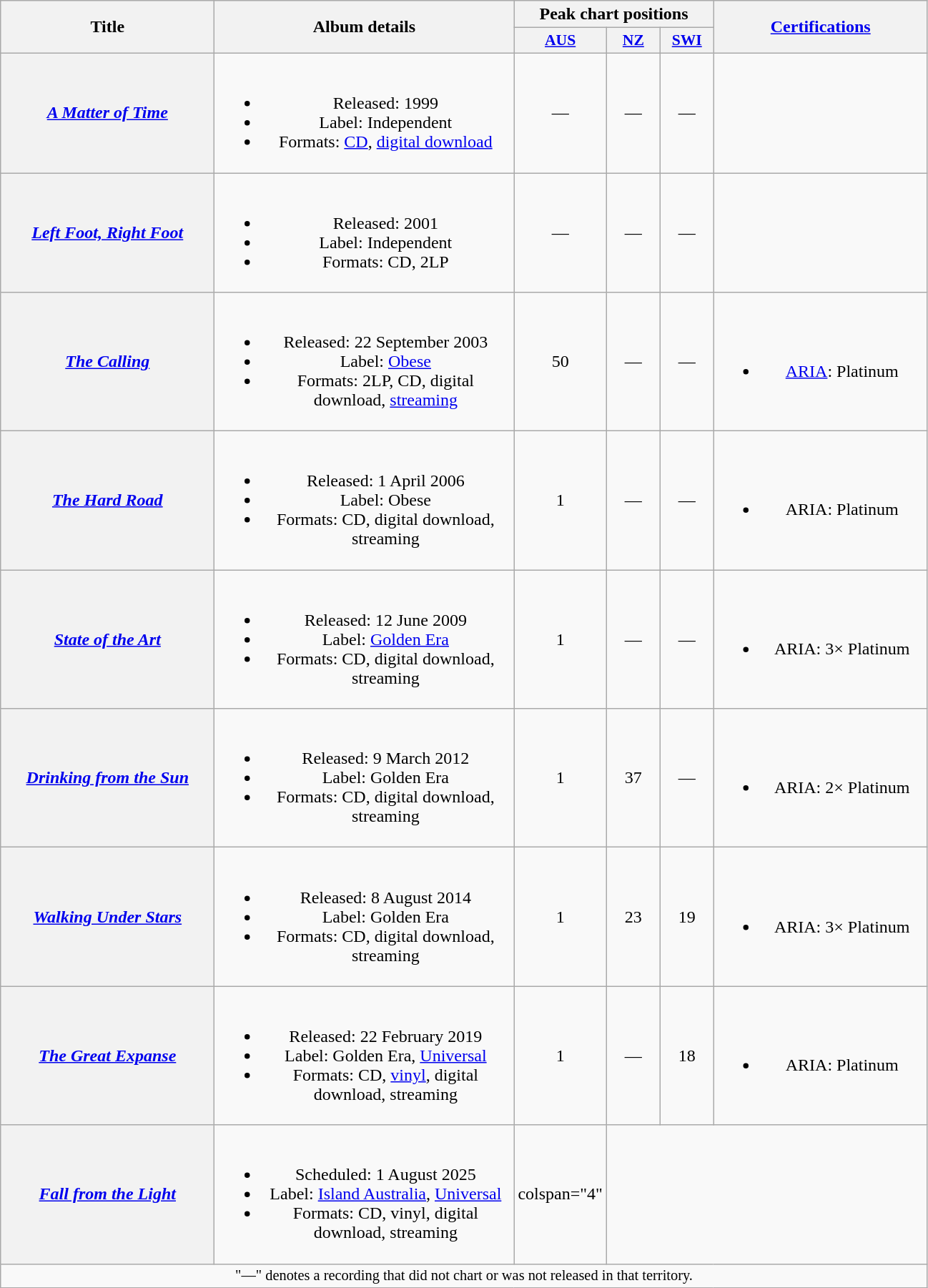<table class="wikitable plainrowheaders" style="text-align:center;" border="1">
<tr>
<th scope="col" rowspan="2" style="width:12em;">Title</th>
<th scope="col" rowspan="2" style="width:17em;">Album details</th>
<th scope="col" colspan="3">Peak chart positions</th>
<th scope="col" rowspan="2" style="width:12em;"><a href='#'>Certifications</a></th>
</tr>
<tr>
<th scope="col" style="width:3em; font-size:90%;"><a href='#'>AUS</a><br></th>
<th scope="col" style="width:3em; font-size:90%;"><a href='#'>NZ</a><br></th>
<th scope="col" style="width:3em; font-size:90%;"><a href='#'>SWI</a><br></th>
</tr>
<tr>
<th scope="row"><em><a href='#'>A Matter of Time</a></em></th>
<td><br><ul><li>Released: 1999</li><li>Label: Independent</li><li>Formats: <a href='#'>CD</a>, <a href='#'>digital download</a></li></ul></td>
<td>—</td>
<td>—</td>
<td>—</td>
<td></td>
</tr>
<tr>
<th scope="row"><em><a href='#'>Left Foot, Right Foot</a></em></th>
<td><br><ul><li>Released: 2001</li><li>Label: Independent</li><li>Formats: CD, 2LP</li></ul></td>
<td>—</td>
<td>—</td>
<td>—</td>
<td></td>
</tr>
<tr>
<th scope="row"><em><a href='#'>The Calling</a></em></th>
<td><br><ul><li>Released: 22 September 2003</li><li>Label: <a href='#'>Obese</a></li><li>Formats: 2LP, CD, digital download, <a href='#'>streaming</a></li></ul></td>
<td>50</td>
<td>—</td>
<td>—</td>
<td><br><ul><li><a href='#'>ARIA</a>: Platinum</li></ul></td>
</tr>
<tr>
<th scope="row"><em><a href='#'>The Hard Road</a></em></th>
<td><br><ul><li>Released: 1 April 2006</li><li>Label: Obese</li><li>Formats: CD, digital download, streaming</li></ul></td>
<td>1</td>
<td>—</td>
<td>—</td>
<td><br><ul><li>ARIA: Platinum</li></ul></td>
</tr>
<tr>
<th scope="row"><em><a href='#'>State of the Art</a></em></th>
<td><br><ul><li>Released: 12 June 2009</li><li>Label: <a href='#'>Golden Era</a></li><li>Formats: CD, digital download, streaming</li></ul></td>
<td>1</td>
<td>—</td>
<td>—</td>
<td><br><ul><li>ARIA: 3× Platinum</li></ul></td>
</tr>
<tr>
<th scope="row"><em><a href='#'>Drinking from the Sun</a></em></th>
<td><br><ul><li>Released: 9 March 2012</li><li>Label: Golden Era</li><li>Formats: CD, digital download, streaming</li></ul></td>
<td>1</td>
<td>37</td>
<td>—</td>
<td><br><ul><li>ARIA: 2× Platinum</li></ul></td>
</tr>
<tr>
<th scope="row"><em><a href='#'>Walking Under Stars</a></em></th>
<td><br><ul><li>Released: 8 August 2014</li><li>Label: Golden Era</li><li>Formats: CD, digital download, streaming</li></ul></td>
<td>1</td>
<td>23</td>
<td>19</td>
<td><br><ul><li>ARIA: 3× Platinum</li></ul></td>
</tr>
<tr>
<th scope="row"><em><a href='#'>The Great Expanse</a></em></th>
<td><br><ul><li>Released: 22 February 2019</li><li>Label: Golden Era, <a href='#'>Universal</a></li><li>Formats: CD, <a href='#'>vinyl</a>, digital download, streaming</li></ul></td>
<td>1</td>
<td>—</td>
<td>18</td>
<td><br><ul><li>ARIA: Platinum</li></ul></td>
</tr>
<tr>
<th scope="row"><em><a href='#'>Fall from the Light</a></em></th>
<td><br><ul><li>Scheduled: 1 August 2025</li><li>Label: <a href='#'>Island Australia</a>, <a href='#'>Universal</a></li><li>Formats: CD, vinyl, digital download, streaming</li></ul></td>
<td>colspan="4" </td>
</tr>
<tr>
<td colspan="6" style="font-size:85%">"—" denotes a recording that did not chart or was not released in that territory.</td>
</tr>
</table>
